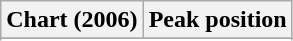<table class="wikitable plainrowheaders sortable">
<tr>
<th>Chart (2006)</th>
<th>Peak position</th>
</tr>
<tr>
</tr>
<tr>
</tr>
</table>
